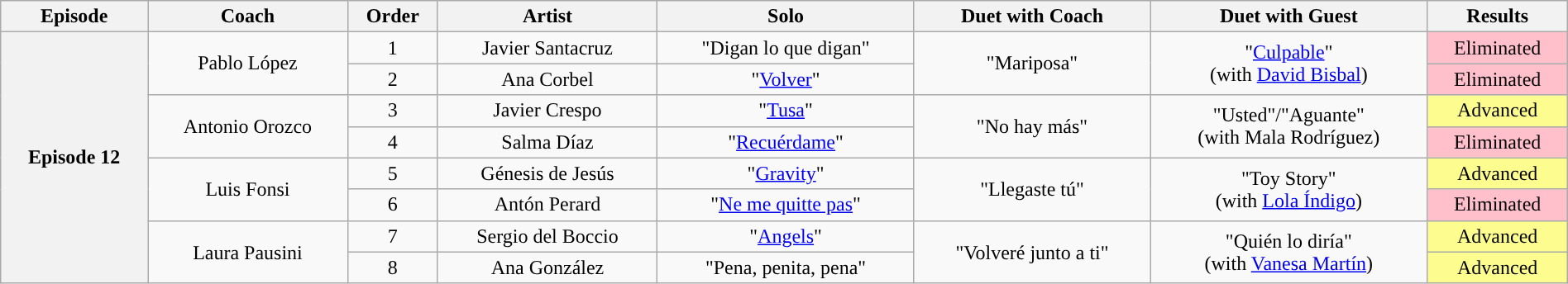<table class="wikitable" style="text-align:center; width:100%">
<tr>
<th>Episode</th>
<th>Coach</th>
<th>Order</th>
<th>Artist</th>
<th>Solo</th>
<th>Duet with Coach</th>
<th>Duet with Guest</th>
<th>Results</th>
</tr>
<tr>
<th rowspan="8">Episode 12<br></th>
<td rowspan="2">Pablo López</td>
<td>1</td>
<td>Javier Santacruz</td>
<td>"Digan lo que digan"</td>
<td rowspan="2">"Mariposa"</td>
<td rowspan="2">"<a href='#'>Culpable</a>"<br>(with <a href='#'>David Bisbal</a>)</td>
<td bgcolor="pink">Eliminated</td>
</tr>
<tr>
<td>2</td>
<td>Ana Corbel</td>
<td>"<a href='#'>Volver</a>"</td>
<td bgcolor="pink">Eliminated</td>
</tr>
<tr>
<td rowspan="2">Antonio Orozco</td>
<td>3</td>
<td>Javier Crespo</td>
<td>"<a href='#'>Tusa</a>"</td>
<td rowspan="2">"No hay más"</td>
<td rowspan="2">"Usted"/"Aguante"<br>(with Mala Rodríguez)</td>
<td style="background:#fdfc8f">Advanced</td>
</tr>
<tr>
<td>4</td>
<td>Salma Díaz</td>
<td>"<a href='#'>Recuérdame</a>"</td>
<td bgcolor="pink">Eliminated</td>
</tr>
<tr>
<td rowspan="2">Luis Fonsi</td>
<td>5</td>
<td>Génesis de Jesús</td>
<td>"<a href='#'>Gravity</a>"</td>
<td rowspan="2">"Llegaste tú"</td>
<td rowspan="2">"Toy Story"<br>(with <a href='#'>Lola Índigo</a>)</td>
<td style="background:#fdfc8f">Advanced</td>
</tr>
<tr>
<td>6</td>
<td>Antón Perard</td>
<td>"<a href='#'>Ne me quitte pas</a>"</td>
<td bgcolor="pink">Eliminated</td>
</tr>
<tr>
<td rowspan="2">Laura Pausini</td>
<td>7</td>
<td>Sergio del Boccio</td>
<td>"<a href='#'>Angels</a>"</td>
<td rowspan="2">"Volveré junto a ti"</td>
<td rowspan="2">"Quién lo diría"<br>(with <a href='#'>Vanesa Martín</a>)</td>
<td style="background:#fdfc8f">Advanced</td>
</tr>
<tr>
<td>8</td>
<td>Ana González</td>
<td>"Pena, penita, pena"</td>
<td style="background:#fdfc8f">Advanced</td>
</tr>
</table>
